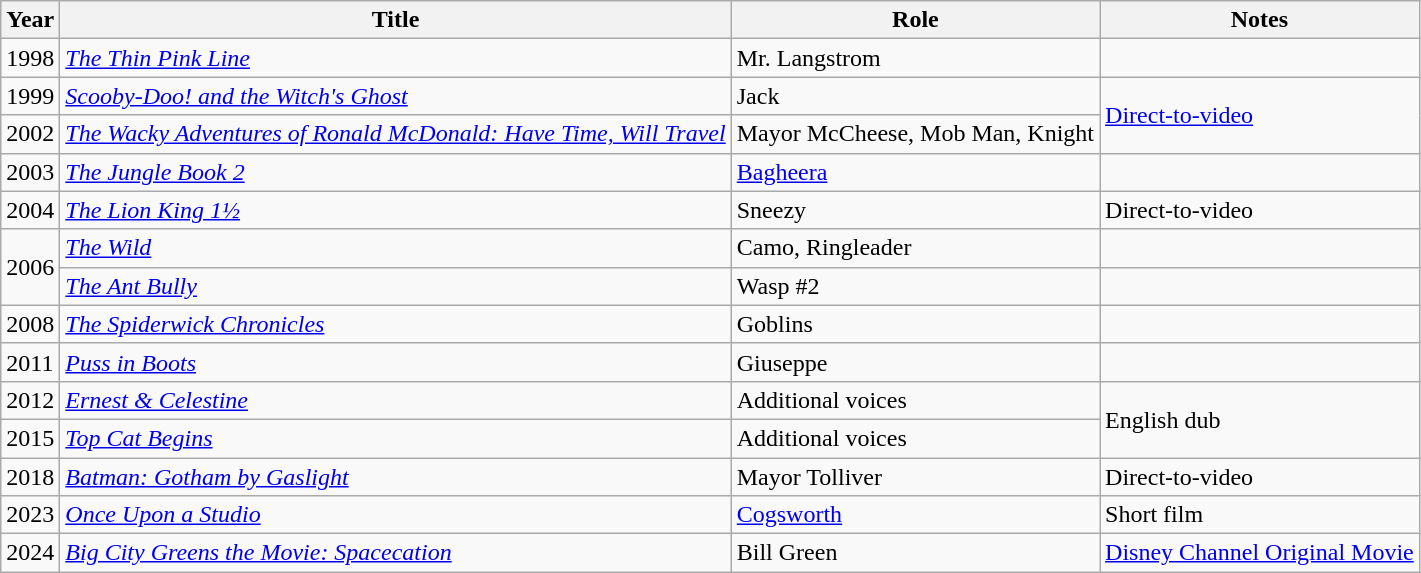<table class="wikitable sortable">
<tr>
<th>Year</th>
<th>Title</th>
<th>Role</th>
<th>Notes</th>
</tr>
<tr>
<td>1998</td>
<td><em><a href='#'>The Thin Pink Line</a></em></td>
<td>Mr. Langstrom</td>
<td></td>
</tr>
<tr>
<td>1999</td>
<td><em><a href='#'>Scooby-Doo! and the Witch's Ghost</a></em></td>
<td>Jack</td>
<td rowspan="2"><a href='#'>Direct-to-video</a></td>
</tr>
<tr>
<td>2002</td>
<td><em><a href='#'>The Wacky Adventures of Ronald McDonald: Have Time, Will Travel</a></em></td>
<td>Mayor McCheese, Mob Man, Knight</td>
</tr>
<tr>
<td>2003</td>
<td><em><a href='#'>The Jungle Book 2</a></em></td>
<td><a href='#'>Bagheera</a></td>
<td></td>
</tr>
<tr>
<td>2004</td>
<td><em><a href='#'>The Lion King 1½</a></em></td>
<td>Sneezy</td>
<td>Direct-to-video</td>
</tr>
<tr>
<td rowspan=2>2006</td>
<td><em><a href='#'>The Wild</a></em></td>
<td>Camo, Ringleader</td>
<td></td>
</tr>
<tr>
<td><em><a href='#'>The Ant Bully</a></em></td>
<td>Wasp #2</td>
<td></td>
</tr>
<tr>
<td>2008</td>
<td><em><a href='#'>The Spiderwick Chronicles</a></em></td>
<td>Goblins</td>
<td></td>
</tr>
<tr>
<td>2011</td>
<td><em><a href='#'>Puss in Boots</a></em></td>
<td>Giuseppe</td>
<td></td>
</tr>
<tr>
<td>2012</td>
<td><em><a href='#'>Ernest & Celestine</a></em></td>
<td>Additional voices</td>
<td rowspan="2">English dub</td>
</tr>
<tr>
<td>2015</td>
<td><em><a href='#'>Top Cat Begins</a></em></td>
<td>Additional voices</td>
</tr>
<tr>
<td>2018</td>
<td><em><a href='#'>Batman: Gotham by Gaslight</a></em></td>
<td>Mayor Tolliver</td>
<td>Direct-to-video</td>
</tr>
<tr>
<td>2023</td>
<td><em><a href='#'>Once Upon a Studio</a></em></td>
<td><a href='#'>Cogsworth</a></td>
<td>Short film</td>
</tr>
<tr>
<td>2024</td>
<td><em><a href='#'>Big City Greens the Movie: Spacecation</a></em></td>
<td>Bill Green</td>
<td><a href='#'>Disney Channel Original Movie</a></td>
</tr>
</table>
